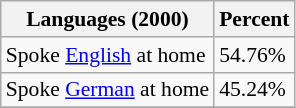<table class="wikitable sortable collapsible" style="font-size: 90%;">
<tr>
<th>Languages (2000)</th>
<th>Percent</th>
</tr>
<tr>
<td>Spoke <a href='#'>English</a> at home</td>
<td>54.76%</td>
</tr>
<tr>
<td>Spoke <a href='#'>German</a> at home</td>
<td>45.24%</td>
</tr>
<tr>
</tr>
</table>
